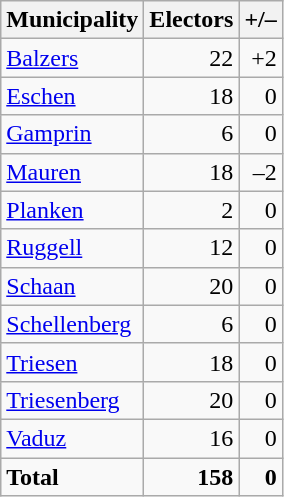<table class="wikitable">
<tr>
<th>Municipality</th>
<th>Electors</th>
<th>+/–</th>
</tr>
<tr>
<td><a href='#'>Balzers</a></td>
<td style="text-align: right;">22</td>
<td align="right">+2</td>
</tr>
<tr>
<td><a href='#'>Eschen</a></td>
<td style="text-align: right;">18</td>
<td align="right">0</td>
</tr>
<tr>
<td><a href='#'>Gamprin</a></td>
<td style="text-align: right;">6</td>
<td align="right">0</td>
</tr>
<tr>
<td><a href='#'>Mauren</a></td>
<td style="text-align: right;">18</td>
<td align="right">–2</td>
</tr>
<tr>
<td><a href='#'>Planken</a></td>
<td style="text-align: right;">2</td>
<td align="right">0</td>
</tr>
<tr>
<td><a href='#'>Ruggell</a></td>
<td style="text-align: right;">12</td>
<td align="right">0</td>
</tr>
<tr>
<td><a href='#'>Schaan</a></td>
<td style="text-align: right;">20</td>
<td align="right">0</td>
</tr>
<tr>
<td><a href='#'>Schellenberg</a></td>
<td style="text-align: right;">6</td>
<td align="right">0</td>
</tr>
<tr>
<td><a href='#'>Triesen</a></td>
<td style="text-align: right;">18</td>
<td align="right">0</td>
</tr>
<tr>
<td><a href='#'>Triesenberg</a></td>
<td style="text-align: right;">20</td>
<td align="right">0</td>
</tr>
<tr>
<td><a href='#'>Vaduz</a></td>
<td style="text-align: right;">16</td>
<td align="right">0</td>
</tr>
<tr>
<td><strong>Total</strong></td>
<td align="right"><strong>158</strong></td>
<td align="right"><strong>0</strong></td>
</tr>
</table>
